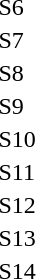<table>
<tr>
<td>S6</td>
<td></td>
<td></td>
<td></td>
</tr>
<tr>
<td>S7</td>
<td></td>
<td></td>
<td></td>
</tr>
<tr>
<td>S8</td>
<td></td>
<td></td>
<td></td>
</tr>
<tr>
<td>S9</td>
<td></td>
<td></td>
<td></td>
</tr>
<tr>
<td>S10</td>
<td></td>
<td></td>
<td></td>
</tr>
<tr>
<td>S11</td>
<td></td>
<td></td>
<td></td>
</tr>
<tr>
<td>S12</td>
<td></td>
<td></td>
<td></td>
</tr>
<tr>
<td>S13</td>
<td></td>
<td></td>
<td></td>
</tr>
<tr>
<td>S14</td>
<td></td>
<td></td>
<td></td>
</tr>
</table>
